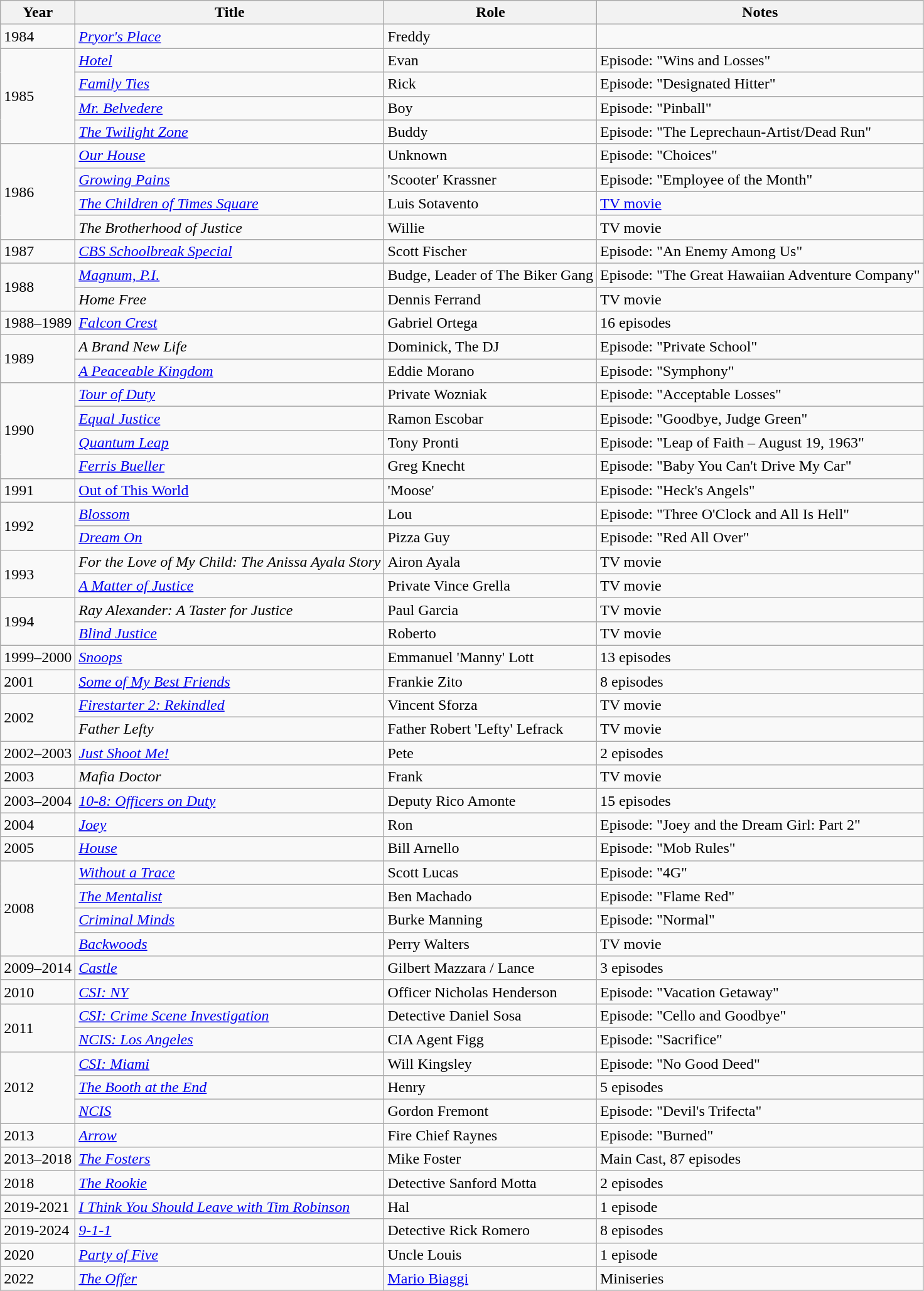<table class="wikitable sortable">
<tr>
<th>Year</th>
<th>Title</th>
<th>Role</th>
<th>Notes</th>
</tr>
<tr>
<td>1984</td>
<td><em><a href='#'>Pryor's Place</a></em></td>
<td>Freddy</td>
<td></td>
</tr>
<tr>
<td rowspan="4">1985</td>
<td><a href='#'><em>Hotel</em></a></td>
<td>Evan</td>
<td>Episode: "Wins and Losses"</td>
</tr>
<tr>
<td><em><a href='#'>Family Ties</a></em></td>
<td>Rick</td>
<td>Episode: "Designated Hitter"</td>
</tr>
<tr>
<td><em><a href='#'>Mr. Belvedere</a></em></td>
<td>Boy</td>
<td>Episode: "Pinball"</td>
</tr>
<tr>
<td><em><a href='#'>The Twilight Zone</a></em></td>
<td>Buddy</td>
<td>Episode: "The Leprechaun-Artist/Dead Run"</td>
</tr>
<tr>
<td rowspan="4">1986</td>
<td><a href='#'><em>Our House</em></a></td>
<td>Unknown</td>
<td>Episode: "Choices"</td>
</tr>
<tr>
<td><em><a href='#'>Growing Pains</a></em></td>
<td>'Scooter' Krassner</td>
<td>Episode: "Employee of the Month"</td>
</tr>
<tr>
<td><em><a href='#'>The Children of Times Square</a></em></td>
<td>Luis Sotavento</td>
<td><a href='#'>TV movie</a></td>
</tr>
<tr>
<td><em>The Brotherhood of Justice</em></td>
<td>Willie</td>
<td>TV movie</td>
</tr>
<tr>
<td>1987</td>
<td><em><a href='#'>CBS Schoolbreak Special</a></em></td>
<td>Scott Fischer</td>
<td>Episode: "An Enemy Among Us"</td>
</tr>
<tr>
<td rowspan="2">1988</td>
<td><em><a href='#'>Magnum, P.I.</a></em></td>
<td>Budge, Leader of The Biker Gang</td>
<td>Episode: "The Great Hawaiian Adventure Company"</td>
</tr>
<tr>
<td><em>Home Free</em></td>
<td>Dennis Ferrand</td>
<td>TV movie</td>
</tr>
<tr>
<td>1988–1989</td>
<td><em><a href='#'>Falcon Crest</a></em></td>
<td>Gabriel Ortega</td>
<td>16 episodes</td>
</tr>
<tr>
<td rowspan="2">1989</td>
<td><em>A Brand New Life</em></td>
<td>Dominick, The DJ</td>
<td>Episode: "Private School"</td>
</tr>
<tr>
<td><em><a href='#'>A Peaceable Kingdom</a></em></td>
<td>Eddie Morano</td>
<td>Episode: "Symphony"</td>
</tr>
<tr>
<td rowspan="4">1990</td>
<td><em><a href='#'>Tour of Duty</a></em></td>
<td>Private Wozniak</td>
<td>Episode: "Acceptable Losses"</td>
</tr>
<tr>
<td><a href='#'><em>Equal Justice</em></a></td>
<td>Ramon Escobar</td>
<td>Episode: "Goodbye, Judge Green"</td>
</tr>
<tr>
<td><em><a href='#'>Quantum Leap</a></em></td>
<td>Tony Pronti</td>
<td>Episode: "Leap of Faith – August 19, 1963"</td>
</tr>
<tr>
<td><a href='#'><em>Ferris Bueller</em></a></td>
<td>Greg Knecht</td>
<td>Episode: "Baby You Can't Drive My Car"</td>
</tr>
<tr>
<td>1991</td>
<td><em><a href='#'></em>Out of This World<em></a></em></td>
<td>'Moose'</td>
<td>Episode: "Heck's Angels"</td>
</tr>
<tr>
<td rowspan="2">1992</td>
<td><a href='#'><em>Blossom</em></a></td>
<td>Lou</td>
<td>Episode: "Three O'Clock and All Is Hell"</td>
</tr>
<tr>
<td><a href='#'><em>Dream On</em></a></td>
<td>Pizza Guy</td>
<td>Episode: "Red All Over"</td>
</tr>
<tr>
<td rowspan="2">1993</td>
<td><em>For the Love of My Child: The Anissa Ayala Story</em></td>
<td>Airon Ayala</td>
<td>TV movie</td>
</tr>
<tr>
<td><em><a href='#'>A Matter of Justice</a></em></td>
<td>Private Vince Grella</td>
<td>TV movie</td>
</tr>
<tr>
<td rowspan="2">1994</td>
<td><em>Ray Alexander: A Taster for Justice</em></td>
<td>Paul Garcia</td>
<td>TV movie</td>
</tr>
<tr>
<td><a href='#'><em>Blind Justice</em></a></td>
<td>Roberto</td>
<td>TV movie</td>
</tr>
<tr>
<td>1999–2000</td>
<td><em><a href='#'>Snoops</a></em></td>
<td>Emmanuel 'Manny' Lott</td>
<td>13 episodes</td>
</tr>
<tr>
<td>2001</td>
<td><em><a href='#'>Some of My Best Friends</a></em></td>
<td>Frankie Zito</td>
<td>8 episodes</td>
</tr>
<tr>
<td rowspan="2">2002</td>
<td><em><a href='#'>Firestarter 2: Rekindled</a></em></td>
<td>Vincent Sforza</td>
<td>TV movie</td>
</tr>
<tr>
<td><em>Father Lefty</em></td>
<td>Father Robert 'Lefty' Lefrack</td>
<td>TV movie</td>
</tr>
<tr>
<td>2002–2003</td>
<td><em><a href='#'>Just Shoot Me!</a></em></td>
<td>Pete</td>
<td>2 episodes</td>
</tr>
<tr>
<td>2003</td>
<td><em>Mafia Doctor</em></td>
<td>Frank</td>
<td>TV movie</td>
</tr>
<tr>
<td>2003–2004</td>
<td><em><a href='#'>10-8: Officers on Duty</a></em></td>
<td>Deputy Rico Amonte</td>
<td>15 episodes</td>
</tr>
<tr>
<td>2004</td>
<td><a href='#'><em>Joey</em></a></td>
<td>Ron</td>
<td>Episode: "Joey and the Dream Girl: Part 2"</td>
</tr>
<tr>
<td>2005</td>
<td><em><a href='#'>House</a></em></td>
<td>Bill Arnello</td>
<td>Episode: "Mob Rules"</td>
</tr>
<tr>
<td rowspan="4">2008</td>
<td><em><a href='#'>Without a Trace</a></em></td>
<td>Scott Lucas</td>
<td>Episode: "4G"</td>
</tr>
<tr>
<td><em><a href='#'>The Mentalist</a></em></td>
<td>Ben Machado</td>
<td>Episode: "Flame Red"</td>
</tr>
<tr>
<td><em><a href='#'>Criminal Minds</a></em></td>
<td>Burke Manning</td>
<td>Episode: "Normal"</td>
</tr>
<tr>
<td><a href='#'><em>Backwoods</em></a></td>
<td>Perry Walters</td>
<td>TV movie</td>
</tr>
<tr>
<td>2009–2014</td>
<td><em><a href='#'>Castle</a></em></td>
<td>Gilbert Mazzara / Lance</td>
<td>3 episodes</td>
</tr>
<tr>
<td>2010</td>
<td><em><a href='#'>CSI: NY</a></em></td>
<td>Officer Nicholas Henderson</td>
<td>Episode: "Vacation Getaway"</td>
</tr>
<tr>
<td rowspan="2">2011</td>
<td><em><a href='#'>CSI: Crime Scene Investigation</a></em></td>
<td>Detective Daniel Sosa</td>
<td>Episode: "Cello and Goodbye"</td>
</tr>
<tr>
<td><em><a href='#'>NCIS: Los Angeles</a></em></td>
<td>CIA Agent Figg</td>
<td>Episode: "Sacrifice"</td>
</tr>
<tr>
<td rowspan="3">2012</td>
<td><em><a href='#'>CSI: Miami</a></em></td>
<td>Will Kingsley</td>
<td>Episode: "No Good Deed"</td>
</tr>
<tr>
<td><em><a href='#'>The Booth at the End</a></em></td>
<td>Henry</td>
<td>5 episodes</td>
</tr>
<tr>
<td><a href='#'><em>NCIS</em></a></td>
<td>Gordon Fremont</td>
<td>Episode: "Devil's Trifecta"</td>
</tr>
<tr>
<td>2013</td>
<td><em><a href='#'>Arrow</a></em></td>
<td>Fire Chief Raynes</td>
<td>Episode: "Burned"</td>
</tr>
<tr>
<td>2013–2018</td>
<td><a href='#'><em>The Fosters</em></a></td>
<td>Mike Foster</td>
<td>Main Cast, 87 episodes</td>
</tr>
<tr>
<td>2018</td>
<td><em><a href='#'>The Rookie</a></em></td>
<td>Detective Sanford Motta</td>
<td>2 episodes</td>
</tr>
<tr>
<td>2019-2021</td>
<td><em><a href='#'>I Think You Should Leave with Tim Robinson</a></em></td>
<td>Hal</td>
<td>1 episode</td>
</tr>
<tr>
<td>2019-2024</td>
<td><em><a href='#'>9-1-1</a></em></td>
<td>Detective Rick Romero</td>
<td>8 episodes</td>
</tr>
<tr>
<td>2020</td>
<td><em><a href='#'>Party of Five</a></em></td>
<td>Uncle Louis</td>
<td>1 episode</td>
</tr>
<tr>
<td>2022</td>
<td><em><a href='#'>The Offer</a></em></td>
<td><a href='#'>Mario Biaggi</a></td>
<td>Miniseries</td>
</tr>
</table>
